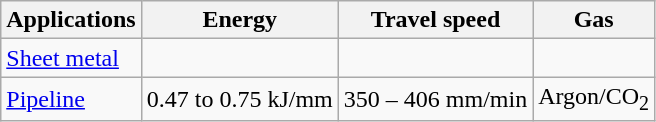<table class="wikitable">
<tr>
<th>Applications</th>
<th>Energy</th>
<th>Travel speed</th>
<th>Gas</th>
</tr>
<tr>
<td><a href='#'>Sheet metal</a></td>
<td></td>
<td></td>
<td></td>
</tr>
<tr>
<td><a href='#'>Pipeline</a></td>
<td>0.47 to 0.75 kJ/mm</td>
<td>350 – 406 mm/min</td>
<td>Argon/CO<sub>2</sub> </td>
</tr>
</table>
